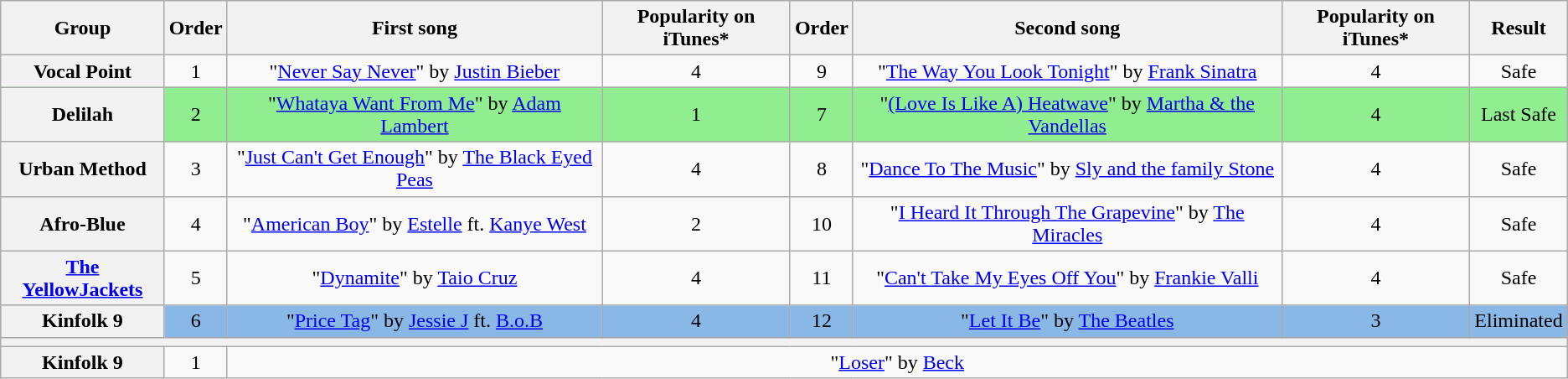<table class="wikitable plainrowheaders sortable" style="text-align:center;">
<tr>
<th scope="col">Group</th>
<th scope="col">Order</th>
<th scope="col">First song</th>
<th scope="col">Popularity on iTunes*</th>
<th scope="col">Order</th>
<th scope="col">Second song</th>
<th scope="col">Popularity on iTunes*</th>
<th scope="col" class="unsortable">Result</th>
</tr>
<tr>
<th scope="row">Vocal Point</th>
<td>1</td>
<td>"<a href='#'>Never Say Never</a>" by <a href='#'>Justin Bieber</a></td>
<td>4</td>
<td>9</td>
<td>"<a href='#'>The Way You Look Tonight</a>" by <a href='#'>Frank Sinatra</a></td>
<td>4</td>
<td>Safe</td>
</tr>
<tr style="background:lightgreen;">
<th scope="row">Delilah</th>
<td>2</td>
<td>"<a href='#'>Whataya Want From Me</a>" by <a href='#'>Adam Lambert</a></td>
<td>1</td>
<td>7</td>
<td>"<a href='#'>(Love Is Like A) Heatwave</a>" by <a href='#'>Martha & the Vandellas</a></td>
<td>4</td>
<td>Last Safe</td>
</tr>
<tr>
<th scope="row">Urban Method</th>
<td>3</td>
<td>"<a href='#'>Just Can't Get Enough</a>" by <a href='#'>The Black Eyed Peas</a></td>
<td>4</td>
<td>8</td>
<td>"<a href='#'>Dance To The Music</a>" by <a href='#'>Sly and the family Stone</a></td>
<td>4</td>
<td>Safe</td>
</tr>
<tr>
<th scope="row">Afro-Blue</th>
<td>4</td>
<td>"<a href='#'>American Boy</a>" by <a href='#'>Estelle</a> ft. <a href='#'>Kanye West</a></td>
<td>2</td>
<td>10</td>
<td>"<a href='#'>I Heard It Through The Grapevine</a>" by <a href='#'>The Miracles</a></td>
<td>4</td>
<td>Safe</td>
</tr>
<tr>
<th scope="row"><a href='#'>The YellowJackets</a></th>
<td>5</td>
<td>"<a href='#'>Dynamite</a>" by <a href='#'>Taio Cruz</a></td>
<td>4</td>
<td>11</td>
<td>"<a href='#'>Can't Take My Eyes Off You</a>" by <a href='#'>Frankie Valli</a></td>
<td>4</td>
<td>Safe</td>
</tr>
<tr style="background:#8ab8e6;">
<th scope="row">Kinfolk 9</th>
<td>6</td>
<td>"<a href='#'>Price Tag</a>" by <a href='#'>Jessie J</a> ft. <a href='#'>B.o.B</a></td>
<td>4</td>
<td>12</td>
<td>"<a href='#'>Let It Be</a>" by <a href='#'>The Beatles</a></td>
<td>3</td>
<td>Eliminated</td>
</tr>
<tr>
<th scope="row" colspan="8"></th>
</tr>
<tr>
<th scope="row">Kinfolk 9</th>
<td>1</td>
<td colspan="7">"<a href='#'>Loser</a>" by <a href='#'>Beck</a></td>
</tr>
</table>
